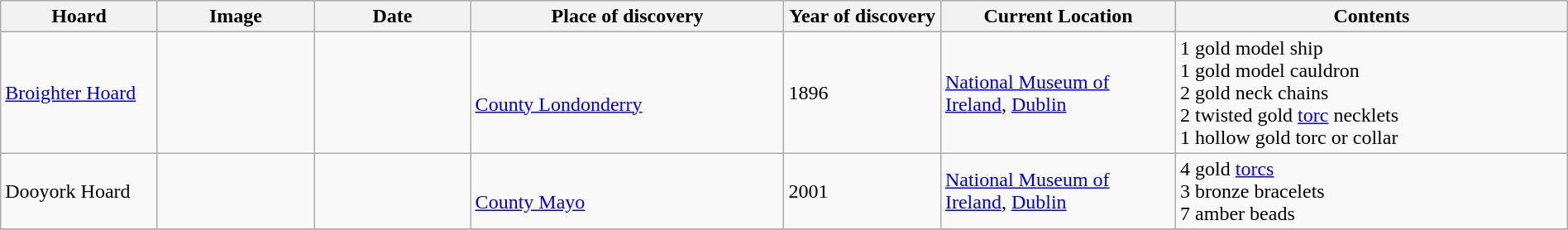<table class="wikitable sortable" style="width: 100%">
<tr>
<th width="10%">Hoard</th>
<th width="10%">Image</th>
<th width="10%">Date</th>
<th width="20%">Place of discovery</th>
<th width="10%">Year of discovery</th>
<th width="15%">Current Location</th>
<th class="unsortable" width="25%">Contents</th>
</tr>
<tr>
<td><a href='#'>Broighter Hoard</a></td>
<td></td>
<td></td>
<td><br><a href='#'>County Londonderry</a><br><small></small></td>
<td>1896</td>
<td><a href='#'>National Museum of Ireland</a>, <a href='#'>Dublin</a></td>
<td>1 gold model ship<br>1 gold model cauldron<br>2 gold neck chains<br>2 twisted gold <a href='#'>torc</a> necklets<br>1 hollow gold torc or collar</td>
</tr>
<tr>
<td>Dooyork Hoard</td>
<td></td>
<td></td>
<td><br><a href='#'>County Mayo</a><br><small></small></td>
<td>2001</td>
<td><a href='#'>National Museum of Ireland</a>, <a href='#'>Dublin</a></td>
<td>4 gold <a href='#'>torcs</a><br>3 bronze bracelets<br>7 amber beads</td>
</tr>
<tr>
</tr>
</table>
